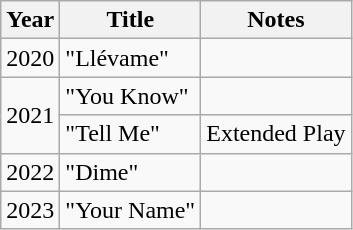<table class="wikitable">
<tr>
<th>Year</th>
<th>Title</th>
<th>Notes</th>
</tr>
<tr>
<td>2020</td>
<td>"Llévame"</td>
<td></td>
</tr>
<tr>
<td rowspan="2">2021</td>
<td>"You Know"</td>
<td></td>
</tr>
<tr>
<td>"Tell Me"</td>
<td>Extended Play</td>
</tr>
<tr>
<td>2022</td>
<td>"Dime"</td>
<td></td>
</tr>
<tr>
<td>2023</td>
<td>"Your Name"</td>
<td></td>
</tr>
</table>
